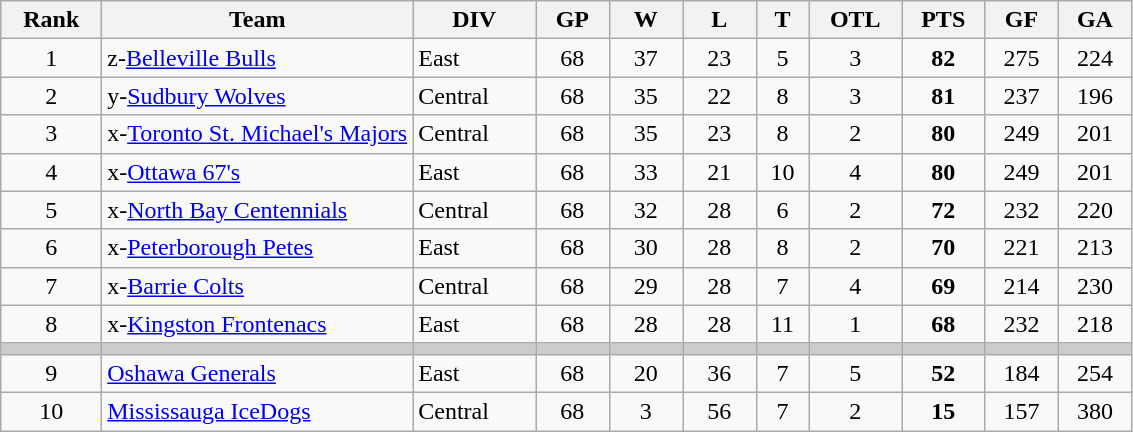<table class="wikitable sortable" style="text-align:center">
<tr>
<th>Rank</th>
<th width="27.5%">Team</th>
<th>DIV</th>
<th width="6.5%">GP</th>
<th width="6.5%">W</th>
<th width="6.5%">L</th>
<th>T</th>
<th>OTL</th>
<th>PTS</th>
<th width="6.5%">GF</th>
<th width="6.5%">GA</th>
</tr>
<tr>
<td>1</td>
<td align=left>z-<a href='#'>Belleville Bulls</a></td>
<td align=left>East</td>
<td>68</td>
<td>37</td>
<td>23</td>
<td>5</td>
<td>3</td>
<td><strong>82</strong></td>
<td>275</td>
<td>224</td>
</tr>
<tr>
<td>2</td>
<td align=left>y-<a href='#'>Sudbury Wolves</a></td>
<td align=left>Central</td>
<td>68</td>
<td>35</td>
<td>22</td>
<td>8</td>
<td>3</td>
<td><strong>81</strong></td>
<td>237</td>
<td>196</td>
</tr>
<tr>
<td>3</td>
<td align=left>x-<a href='#'>Toronto St. Michael's Majors</a></td>
<td align=left>Central</td>
<td>68</td>
<td>35</td>
<td>23</td>
<td>8</td>
<td>2</td>
<td><strong>80</strong></td>
<td>249</td>
<td>201</td>
</tr>
<tr>
<td>4</td>
<td align=left>x-<a href='#'>Ottawa 67's</a></td>
<td align=left>East</td>
<td>68</td>
<td>33</td>
<td>21</td>
<td>10</td>
<td>4</td>
<td><strong>80</strong></td>
<td>249</td>
<td>201</td>
</tr>
<tr>
<td>5</td>
<td align=left>x-<a href='#'>North Bay Centennials</a></td>
<td align=left>Central</td>
<td>68</td>
<td>32</td>
<td>28</td>
<td>6</td>
<td>2</td>
<td><strong>72</strong></td>
<td>232</td>
<td>220</td>
</tr>
<tr>
<td>6</td>
<td align=left>x-<a href='#'>Peterborough Petes</a></td>
<td align=left>East</td>
<td>68</td>
<td>30</td>
<td>28</td>
<td>8</td>
<td>2</td>
<td><strong>70</strong></td>
<td>221</td>
<td>213</td>
</tr>
<tr>
<td>7</td>
<td align=left>x-<a href='#'>Barrie Colts</a></td>
<td align=left>Central</td>
<td>68</td>
<td>29</td>
<td>28</td>
<td>7</td>
<td>4</td>
<td><strong>69</strong></td>
<td>214</td>
<td>230</td>
</tr>
<tr>
<td>8</td>
<td align=left>x-<a href='#'>Kingston Frontenacs</a></td>
<td align=left>East</td>
<td>68</td>
<td>28</td>
<td>28</td>
<td>11</td>
<td>1</td>
<td><strong>68</strong></td>
<td>232</td>
<td>218</td>
</tr>
<tr style="background-color:#cccccc;">
<td></td>
<td></td>
<td></td>
<td></td>
<td></td>
<td></td>
<td></td>
<td></td>
<td></td>
<td></td>
<td></td>
</tr>
<tr>
<td>9</td>
<td align=left><a href='#'>Oshawa Generals</a></td>
<td align=left>East</td>
<td>68</td>
<td>20</td>
<td>36</td>
<td>7</td>
<td>5</td>
<td><strong>52</strong></td>
<td>184</td>
<td>254</td>
</tr>
<tr>
<td>10</td>
<td align=left><a href='#'>Mississauga IceDogs</a></td>
<td align=left>Central</td>
<td>68</td>
<td>3</td>
<td>56</td>
<td>7</td>
<td>2</td>
<td><strong>15</strong></td>
<td>157</td>
<td>380</td>
</tr>
</table>
